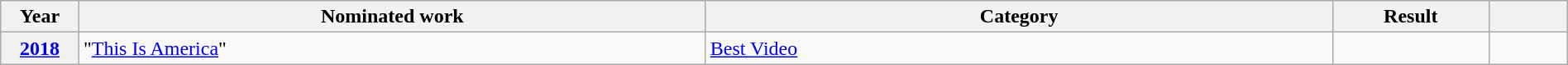<table class="wikitable plainrowheaders" style="width:100%;">
<tr>
<th scope="col" style="width:5%;">Year</th>
<th scope="col" style="width:40%;">Nominated work</th>
<th scope="col" style="width:40%;">Category</th>
<th scope="col" style="width:10%;">Result</th>
<th scope="col" style="width:5%;"></th>
</tr>
<tr>
<th scope="row" style="text-align:center;"><a href='#'>2018</a></th>
<td>"<a href='#'>This Is America</a>"</td>
<td><a href='#'>Best Video</a></td>
<td></td>
<td style="text-align:center;"></td>
</tr>
</table>
